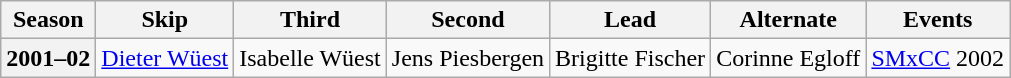<table class="wikitable">
<tr>
<th scope="col">Season</th>
<th scope="col">Skip</th>
<th scope="col">Third</th>
<th scope="col">Second</th>
<th scope="col">Lead</th>
<th scope="col">Alternate</th>
<th scope="col">Events</th>
</tr>
<tr>
<th scope="row">2001–02</th>
<td><a href='#'>Dieter Wüest</a></td>
<td>Isabelle Wüest</td>
<td>Jens Piesbergen</td>
<td>Brigitte Fischer</td>
<td>Corinne Egloff</td>
<td><a href='#'>SMxCC</a> 2002 </td>
</tr>
</table>
